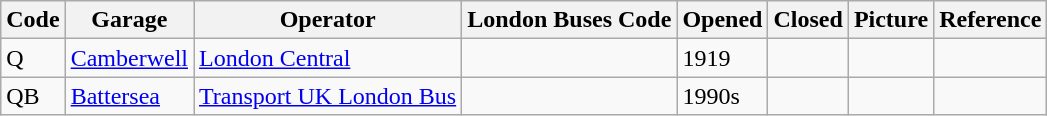<table class="wikitable">
<tr>
<th>Code</th>
<th>Garage</th>
<th>Operator</th>
<th>London Buses Code</th>
<th>Opened</th>
<th>Closed</th>
<th>Picture</th>
<th>Reference</th>
</tr>
<tr>
<td>Q</td>
<td><a href='#'>Camberwell</a></td>
<td><a href='#'>London Central</a></td>
<td></td>
<td>1919</td>
<td></td>
<td></td>
<td></td>
</tr>
<tr>
<td>QB</td>
<td><a href='#'>Battersea</a></td>
<td><a href='#'>Transport UK London Bus</a></td>
<td></td>
<td>1990s</td>
<td></td>
<td></td>
</tr>
</table>
